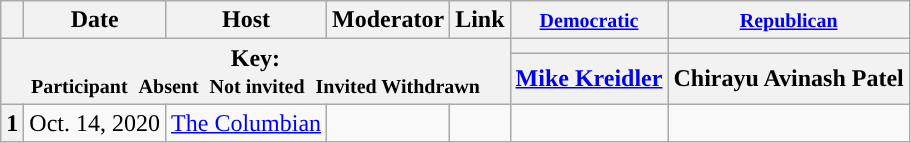<table class="wikitable" style="text-align:center;">
<tr>
<th scope="col"></th>
<th scope="col">Date</th>
<th scope="col">Host</th>
<th scope="col">Moderator</th>
<th scope="col">Link</th>
<th scope="col"><small><a href='#'>Democratic</a></small></th>
<th scope="col"><small><a href='#'>Republican</a></small></th>
</tr>
<tr>
<th colspan="5" rowspan="2">Key:<br> <small>Participant </small>  <small>Absent </small>  <small>Not invited </small>  <small>Invited  Withdrawn</small></th>
<th scope="col" style="background:"></th>
<th scope="col" style="background:"></th>
</tr>
<tr>
<th scope="col"><a href='#'>Mike Kreidler</a></th>
<th scope="col">Chirayu Avinash Patel</th>
</tr>
<tr>
<th>1</th>
<td style="white-space:nowrap;">Oct. 14, 2020</td>
<td style="white-space:nowrap;"><a href='#'>The Columbian</a></td>
<td style="white-space:nowrap;"></td>
<td style="white-space:nowrap;"></td>
<td></td>
<td></td>
</tr>
</table>
